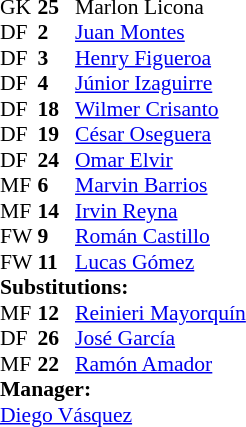<table style = "font-size: 90%" cellspacing = "0" cellpadding = "0">
<tr>
<td colspan = 4></td>
</tr>
<tr>
<th style="width:25px;"></th>
<th style="width:25px;"></th>
</tr>
<tr>
<td>GK</td>
<td><strong>25</strong></td>
<td> Marlon Licona</td>
</tr>
<tr>
<td>DF</td>
<td><strong>2</strong></td>
<td> <a href='#'>Juan Montes</a></td>
</tr>
<tr>
<td>DF</td>
<td><strong>3</strong></td>
<td> <a href='#'>Henry Figueroa</a></td>
</tr>
<tr>
<td>DF</td>
<td><strong>4</strong></td>
<td> <a href='#'>Júnior Izaguirre</a></td>
</tr>
<tr>
<td>DF</td>
<td><strong>18</strong></td>
<td> <a href='#'>Wilmer Crisanto</a></td>
<td></td>
<td></td>
</tr>
<tr>
<td>DF</td>
<td><strong>19</strong></td>
<td> <a href='#'>César Oseguera</a></td>
</tr>
<tr>
<td>DF</td>
<td><strong>24</strong></td>
<td> <a href='#'>Omar Elvir</a></td>
</tr>
<tr>
<td>MF</td>
<td><strong>6</strong></td>
<td> <a href='#'>Marvin Barrios</a></td>
<td></td>
<td></td>
</tr>
<tr>
<td>MF</td>
<td><strong>14</strong></td>
<td> <a href='#'>Irvin Reyna</a></td>
</tr>
<tr>
<td>FW</td>
<td><strong>9</strong></td>
<td> <a href='#'>Román Castillo</a></td>
</tr>
<tr>
<td>FW</td>
<td><strong>11</strong></td>
<td> <a href='#'>Lucas Gómez</a></td>
<td></td>
<td></td>
</tr>
<tr>
<td colspan = 3><strong>Substitutions:</strong></td>
</tr>
<tr>
<td>MF</td>
<td><strong>12</strong></td>
<td> <a href='#'>Reinieri Mayorquín</a></td>
<td></td>
<td></td>
</tr>
<tr>
<td>DF</td>
<td><strong>26</strong></td>
<td> <a href='#'>José García</a></td>
<td></td>
<td></td>
</tr>
<tr>
<td>MF</td>
<td><strong>22</strong></td>
<td> <a href='#'>Ramón Amador</a></td>
<td></td>
<td></td>
</tr>
<tr>
<td colspan = 3><strong>Manager:</strong></td>
</tr>
<tr>
<td colspan = 3> <a href='#'>Diego Vásquez</a></td>
</tr>
</table>
